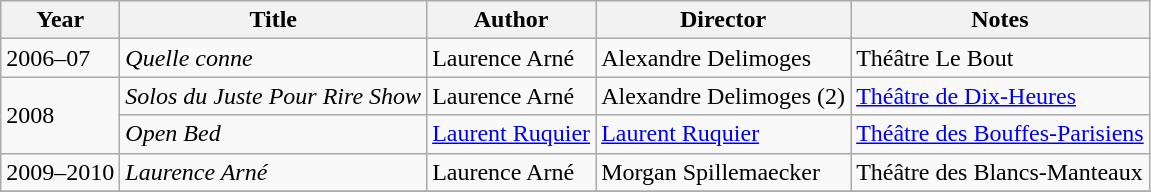<table class="wikitable">
<tr>
<th>Year</th>
<th>Title</th>
<th>Author</th>
<th>Director</th>
<th>Notes</th>
</tr>
<tr>
<td>2006–07</td>
<td><em>Quelle conne</em></td>
<td>Laurence Arné</td>
<td>Alexandre Delimoges</td>
<td>Théâtre Le Bout</td>
</tr>
<tr>
<td rowspan=2>2008</td>
<td><em>Solos du Juste Pour Rire Show</em></td>
<td>Laurence Arné</td>
<td>Alexandre Delimoges (2)</td>
<td><a href='#'>Théâtre de Dix-Heures</a></td>
</tr>
<tr>
<td><em>Open Bed</em></td>
<td><a href='#'>Laurent Ruquier</a></td>
<td><a href='#'>Laurent Ruquier</a></td>
<td><a href='#'>Théâtre des Bouffes-Parisiens</a></td>
</tr>
<tr>
<td>2009–2010</td>
<td><em>Laurence Arné</em></td>
<td>Laurence Arné</td>
<td>Morgan Spillemaecker</td>
<td>Théâtre des Blancs-Manteaux</td>
</tr>
<tr>
</tr>
</table>
